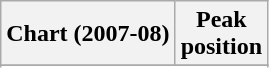<table class="wikitable sortable plainrowheaders">
<tr>
<th>Chart (2007-08)</th>
<th>Peak<br>position</th>
</tr>
<tr>
</tr>
<tr>
</tr>
<tr>
</tr>
</table>
